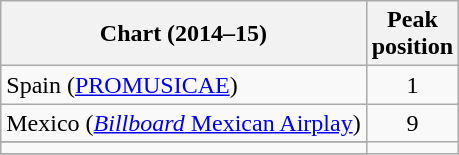<table class="wikitable sortable">
<tr>
<th scope="col">Chart (2014–15)</th>
<th scope="col">Peak<br>position</th>
</tr>
<tr>
<td>Spain (<a href='#'>PROMUSICAE</a>)</td>
<td align="center">1</td>
</tr>
<tr>
<td>Mexico (<a href='#'><em>Billboard</em> Mexican Airplay</a>)</td>
<td align="center">9</td>
</tr>
<tr>
</tr>
<tr>
<td></td>
</tr>
<tr>
</tr>
</table>
